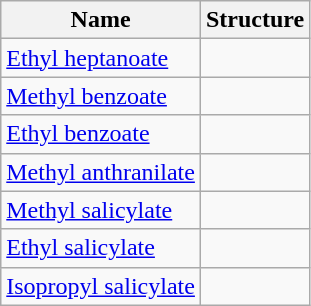<table class="wikitable skin-invert-image">
<tr>
<th>Name</th>
<th>Structure</th>
</tr>
<tr>
<td><a href='#'>Ethyl heptanoate</a></td>
<td></td>
</tr>
<tr>
<td><a href='#'>Methyl benzoate</a></td>
<td></td>
</tr>
<tr>
<td><a href='#'>Ethyl benzoate</a></td>
<td></td>
</tr>
<tr>
<td><a href='#'>Methyl anthranilate</a></td>
<td></td>
</tr>
<tr>
<td><a href='#'>Methyl salicylate</a></td>
<td></td>
</tr>
<tr>
<td><a href='#'>Ethyl salicylate</a></td>
<td></td>
</tr>
<tr>
<td><a href='#'>Isopropyl salicylate</a></td>
<td></td>
</tr>
</table>
